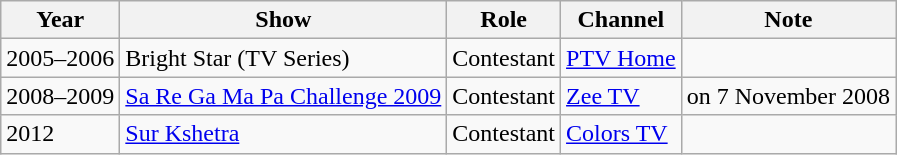<table class="wikitable">
<tr>
<th>Year</th>
<th>Show</th>
<th>Role</th>
<th>Channel</th>
<th>Note</th>
</tr>
<tr>
<td>2005–2006</td>
<td>Bright Star (TV Series)</td>
<td>Contestant</td>
<td><a href='#'>PTV Home</a></td>
<td></td>
</tr>
<tr>
<td>2008–2009</td>
<td><a href='#'>Sa Re Ga Ma Pa Challenge 2009</a></td>
<td>Contestant</td>
<td><a href='#'>Zee TV</a></td>
<td> on 7 November 2008</td>
</tr>
<tr>
<td>2012</td>
<td><a href='#'>Sur Kshetra</a></td>
<td>Contestant</td>
<td><a href='#'>Colors TV</a></td>
<td></td>
</tr>
</table>
